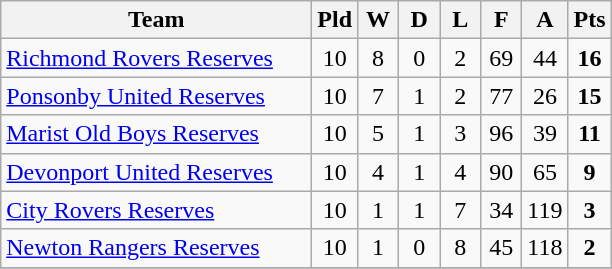<table class="wikitable" style="text-align:center;">
<tr>
<th width=200>Team</th>
<th width=20 abbr="Played">Pld</th>
<th width=20 abbr="Won">W</th>
<th width=20 abbr="Drawn">D</th>
<th width=20 abbr="Lost">L</th>
<th width=20 abbr="For">F</th>
<th width=20 abbr="Against">A</th>
<th width=20 abbr="Points">Pts</th>
</tr>
<tr>
<td style="text-align:left;"><a href='#'>Richmond Rovers Reserves</a></td>
<td>10</td>
<td>8</td>
<td>0</td>
<td>2</td>
<td>69</td>
<td>44</td>
<td><strong>16</strong></td>
</tr>
<tr>
<td style="text-align:left;"><a href='#'>Ponsonby United Reserves</a></td>
<td>10</td>
<td>7</td>
<td>1</td>
<td>2</td>
<td>77</td>
<td>26</td>
<td><strong>15</strong></td>
</tr>
<tr>
<td style="text-align:left;"><a href='#'>Marist Old Boys Reserves</a></td>
<td>10</td>
<td>5</td>
<td>1</td>
<td>3</td>
<td>96</td>
<td>39</td>
<td><strong>11</strong></td>
</tr>
<tr>
<td style="text-align:left;"><a href='#'>Devonport United Reserves</a></td>
<td>10</td>
<td>4</td>
<td>1</td>
<td>4</td>
<td>90</td>
<td>65</td>
<td><strong>9</strong></td>
</tr>
<tr>
<td style="text-align:left;"><a href='#'>City Rovers Reserves</a></td>
<td>10</td>
<td>1</td>
<td>1</td>
<td>7</td>
<td>34</td>
<td>119</td>
<td><strong>3</strong></td>
</tr>
<tr>
<td style="text-align:left;"><a href='#'>Newton Rangers Reserves</a></td>
<td>10</td>
<td>1</td>
<td>0</td>
<td>8</td>
<td>45</td>
<td>118</td>
<td><strong>2</strong></td>
</tr>
<tr>
</tr>
</table>
